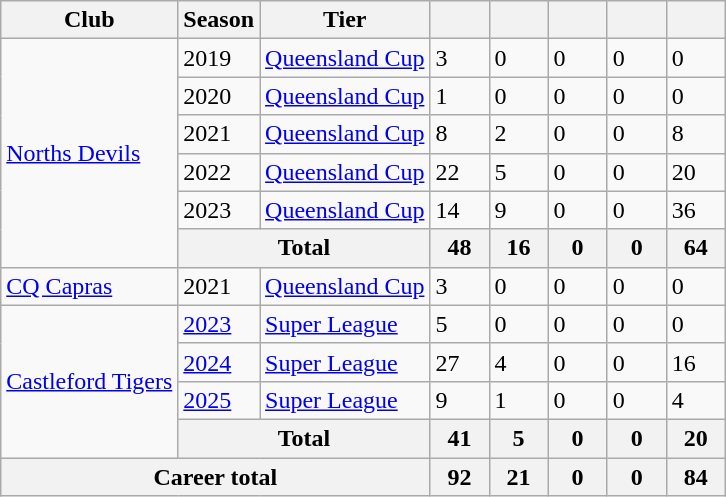<table class="wikitable defaultcenter">
<tr>
<th>Club</th>
<th>Season</th>
<th>Tier</th>
<th style="width:2em;"></th>
<th style="width:2em;"></th>
<th style="width:2em;"></th>
<th style="width:2em;"></th>
<th style="width:2em;"></th>
</tr>
<tr>
<td rowspan="6" style="text-align:left;"> <a href='#'>Norths Devils</a></td>
<td>2019</td>
<td><a href='#'>Queensland Cup</a></td>
<td>3</td>
<td>0</td>
<td>0</td>
<td>0</td>
<td>0</td>
</tr>
<tr>
<td>2020</td>
<td><a href='#'>Queensland Cup</a></td>
<td>1</td>
<td>0</td>
<td>0</td>
<td>0</td>
<td>0</td>
</tr>
<tr>
<td>2021</td>
<td><a href='#'>Queensland Cup</a></td>
<td>8</td>
<td>2</td>
<td>0</td>
<td>0</td>
<td>8</td>
</tr>
<tr>
<td>2022</td>
<td><a href='#'>Queensland Cup</a></td>
<td>22</td>
<td>5</td>
<td>0</td>
<td>0</td>
<td>20</td>
</tr>
<tr>
<td>2023</td>
<td><a href='#'>Queensland Cup</a></td>
<td>14</td>
<td>9</td>
<td>0</td>
<td>0</td>
<td>36</td>
</tr>
<tr>
<th colspan="2">Total</th>
<th>48</th>
<th>16</th>
<th>0</th>
<th>0</th>
<th>64</th>
</tr>
<tr>
<td style="text-align:left;"> <a href='#'>CQ Capras</a></td>
<td>2021</td>
<td><a href='#'>Queensland Cup</a></td>
<td>3</td>
<td>0</td>
<td>0</td>
<td>0</td>
<td>0</td>
</tr>
<tr>
<td rowspan="4" style="text-align:left;"> <a href='#'>Castleford Tigers</a></td>
<td><a href='#'>2023</a></td>
<td><a href='#'>Super League</a></td>
<td>5</td>
<td>0</td>
<td>0</td>
<td>0</td>
<td>0</td>
</tr>
<tr>
<td><a href='#'>2024</a></td>
<td><a href='#'>Super League</a></td>
<td>27</td>
<td>4</td>
<td>0</td>
<td>0</td>
<td>16</td>
</tr>
<tr>
<td><a href='#'>2025</a></td>
<td><a href='#'>Super League</a></td>
<td>9</td>
<td>1</td>
<td>0</td>
<td>0</td>
<td>4</td>
</tr>
<tr>
<th colspan="2">Total</th>
<th>41</th>
<th>5</th>
<th>0</th>
<th>0</th>
<th>20</th>
</tr>
<tr>
<th colspan="3">Career total</th>
<th>92</th>
<th>21</th>
<th>0</th>
<th>0</th>
<th>84</th>
</tr>
</table>
